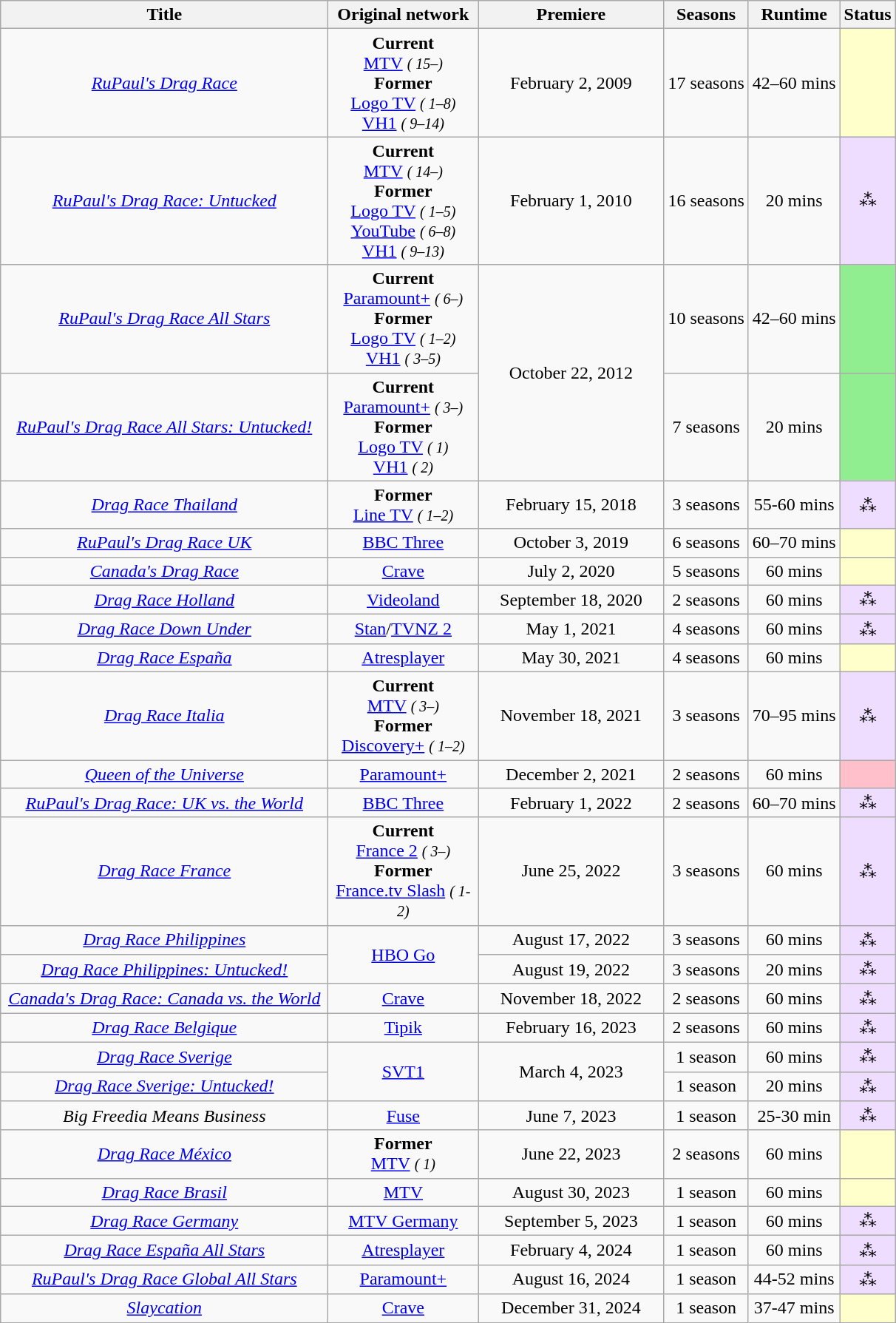<table class="wikitable plainrowheaders sortable" style="text-align:center;">
<tr>
<th style="width: 18em" class="unsortable">Title</th>
<th style="width: 08em">Original network</th>
<th style="width: 10em">Premiere</th>
<th>Seasons</th>
<th>Runtime</th>
<th>Status</th>
</tr>
<tr>
<td><em><a href='#'>RuPaul's Drag Race</a></em></td>
<td><strong>Current</strong><br><a href='#'>MTV</a> <small><em>( 15–)</em></small><br><strong>Former</strong><br><a href='#'>Logo TV</a> <small><em>( 1–8)</em></small><br><a href='#'>VH1</a> <small><em>( 9–14)</em></small></td>
<td>February 2, 2009</td>
<td>17 seasons</td>
<td>42–60 mins</td>
<td style="background-color: #FFFFCC"></td>
</tr>
<tr>
<td><em><a href='#'>RuPaul's Drag Race: Untucked</a></em></td>
<td><strong>Current</strong><br><a href='#'>MTV</a> <small><em>( 14–)</em></small><br><strong>Former</strong><br><a href='#'>Logo TV</a> <small><em>( 1–5)</em></small><br><a href='#'>YouTube</a> <small><em>( 6–8)</em></small><br><a href='#'>VH1</a> <small><em>( 9–13)</em></small></td>
<td>February 1, 2010</td>
<td>16 seasons</td>
<td>20 mins</td>
<td style="background-color:#EEDDFF">⁂</td>
</tr>
<tr>
<td><em><a href='#'>RuPaul's Drag Race All Stars</a></em></td>
<td><strong>Current</strong><br><a href='#'>Paramount+</a> <small><em>( 6–)</em></small><br><strong>Former</strong><br><a href='#'>Logo TV</a> <small><em>( 1–2)</em></small><br><a href='#'>VH1</a> <small><em>( 3–5)</em></small></td>
<td rowspan="2">October 22, 2012</td>
<td>10 seasons</td>
<td>42–60 mins</td>
<td style="background-color:lightgreen"></td>
</tr>
<tr>
<td><em><a href='#'>RuPaul's Drag Race All Stars: Untucked!</a></em></td>
<td><strong>Current</strong><br><a href='#'>Paramount+</a> <small><em>( 3–)</em></small><br><strong>Former</strong><br><a href='#'>Logo TV</a> <small><em>( 1)</em></small><br><a href='#'>VH1</a> <small><em>( 2)</em></small></td>
<td>7 seasons</td>
<td>20 mins</td>
<td style="background-color:lightgreen"></td>
</tr>
<tr>
<td><em><a href='#'>Drag Race Thailand</a></em></td>
<td><strong>Former</strong><br><a href='#'>Line TV</a> <small><em>( 1–2)</em></small></td>
<td>February 15, 2018</td>
<td>3 seasons</td>
<td>55-60 mins</td>
<td style="background-color:#EEDDFF">⁂</td>
</tr>
<tr>
<td><em><a href='#'>RuPaul's Drag Race UK</a></em></td>
<td><a href='#'>BBC Three</a></td>
<td>October 3, 2019</td>
<td>6 seasons</td>
<td>60–70 mins</td>
<td style="background-color: #FFFFCC"></td>
</tr>
<tr>
<td><em><a href='#'>Canada's Drag Race</a></em></td>
<td><a href='#'>Crave</a></td>
<td>July 2, 2020</td>
<td>5 seasons</td>
<td>60 mins</td>
<td style="background-color: #FFFFCC"></td>
</tr>
<tr>
<td><em><a href='#'>Drag Race Holland</a></em></td>
<td><a href='#'>Videoland</a></td>
<td>September 18, 2020</td>
<td>2 seasons</td>
<td>60 mins</td>
<td style="background-color:#EEDDFF">⁂</td>
</tr>
<tr>
<td><em><a href='#'>Drag Race Down Under</a></em></td>
<td><a href='#'>Stan</a>/<a href='#'>TVNZ 2</a></td>
<td>May 1, 2021</td>
<td>4 seasons</td>
<td>60 mins</td>
<td style="background-color:#EEDDFF">⁂</td>
</tr>
<tr>
<td><em><a href='#'>Drag Race España</a></em></td>
<td><a href='#'>Atresplayer</a></td>
<td>May 30, 2021</td>
<td>4 seasons</td>
<td>60 mins</td>
<td style="background-color: #FFFFCC"></td>
</tr>
<tr>
<td><em><a href='#'>Drag Race Italia</a></em></td>
<td><strong>Current</strong><br><a href='#'>MTV</a> <small><em>( 3–)</em></small><br><strong>Former</strong><br><a href='#'>Discovery+</a> <small><em>( 1–2)</em></small></td>
<td>November 18, 2021</td>
<td>3 seasons</td>
<td>70–95 mins</td>
<td style="background-color:#EEDDFF">⁂</td>
</tr>
<tr>
<td><em><a href='#'>Queen of the Universe</a></em></td>
<td><a href='#'>Paramount+</a></td>
<td>December 2, 2021</td>
<td>2 seasons</td>
<td>60 mins</td>
<td style="background-color: #FFC0CB"></td>
</tr>
<tr>
<td><em><a href='#'>RuPaul's Drag Race: UK vs. the World</a></em></td>
<td><a href='#'>BBC Three</a></td>
<td>February 1, 2022</td>
<td>2 seasons</td>
<td>60–70 mins</td>
<td style="background-color:#EEDDFF">⁂</td>
</tr>
<tr>
<td><em><a href='#'>Drag Race France</a></em></td>
<td><strong>Current</strong><br><a href='#'>France 2</a> <small><em>( 3–)</em></small><br><strong>Former</strong><br><a href='#'>France.tv Slash</a> <small><em>( 1-2)</em></small></td>
<td>June 25, 2022</td>
<td>3 seasons</td>
<td>60 mins</td>
<td style="background-color:#EEDDFF">⁂</td>
</tr>
<tr>
<td><em><a href='#'>Drag Race Philippines</a></em></td>
<td rowspan="2"><a href='#'>HBO Go</a></td>
<td>August 17, 2022</td>
<td>3 seasons</td>
<td>60 mins</td>
<td style="background-color:#EEDDFF">⁂</td>
</tr>
<tr>
<td><em><a href='#'>Drag Race Philippines: Untucked!</a></em></td>
<td>August 19, 2022</td>
<td>3 seasons</td>
<td>20 mins</td>
<td style="background-color:#EEDDFF">⁂</td>
</tr>
<tr>
<td><em><a href='#'>Canada's Drag Race: Canada vs. the World</a></em></td>
<td><a href='#'>Crave</a></td>
<td>November 18, 2022</td>
<td>2 seasons</td>
<td>60 mins</td>
<td style="background-color:#EEDDFF">⁂</td>
</tr>
<tr>
<td><em><a href='#'>Drag Race Belgique</a></em></td>
<td><a href='#'>Tipik</a></td>
<td>February 16, 2023</td>
<td>2 seasons</td>
<td>60 mins</td>
<td style="background-color:#EEDDFF">⁂</td>
</tr>
<tr>
<td><em><a href='#'>Drag Race Sverige</a></em></td>
<td rowspan="2"><a href='#'>SVT1</a></td>
<td rowspan="2">March 4, 2023</td>
<td>1 season</td>
<td>60 mins</td>
<td style="background-color:#EEDDFF">⁂</td>
</tr>
<tr>
<td><em><a href='#'>Drag Race Sverige: Untucked!</a></em></td>
<td>1 season</td>
<td>20 mins</td>
<td style="background-color:#EEDDFF">⁂</td>
</tr>
<tr>
<td><em>Big Freedia Means Business</em></td>
<td><a href='#'>Fuse</a></td>
<td>June 7, 2023</td>
<td>1 season</td>
<td>25-30 min</td>
<td style="background-color:#EEDDFF">⁂</td>
</tr>
<tr>
<td><em><a href='#'>Drag Race México</a></em></td>
<td><strong>Former</strong><br><a href='#'>MTV</a> <small><em>( 1)</em></small></td>
<td>June 22, 2023</td>
<td>2 seasons</td>
<td>60 mins</td>
<td style="background-color: #FFFFCC"></td>
</tr>
<tr>
<td><em><a href='#'>Drag Race Brasil</a></em></td>
<td><a href='#'>MTV</a></td>
<td>August 30, 2023</td>
<td>1 season</td>
<td>60 mins</td>
<td style="background-color: #FFFFCC"></td>
</tr>
<tr>
<td><em><a href='#'>Drag Race Germany</a></em></td>
<td><a href='#'>MTV Germany</a></td>
<td>September 5, 2023</td>
<td>1 season</td>
<td>60 mins</td>
<td style="background-color:#EEDDFF">⁂</td>
</tr>
<tr>
<td><em><a href='#'>Drag Race España All Stars</a></em></td>
<td><a href='#'>Atresplayer</a></td>
<td>February 4, 2024</td>
<td>1 season</td>
<td>60 mins</td>
<td style="background-color:#EEDDFF">⁂</td>
</tr>
<tr>
<td><em><a href='#'>RuPaul's Drag Race Global All Stars</a></em></td>
<td><a href='#'>Paramount+</a></td>
<td>August 16, 2024</td>
<td>1 season</td>
<td>44-52 mins</td>
<td style="background-color:#EEDDFF">⁂</td>
</tr>
<tr>
<td><em><a href='#'>Slaycation</a></em></td>
<td><a href='#'>Crave</a></td>
<td>December 31, 2024</td>
<td>1 season</td>
<td>37-47 mins</td>
<td style="background-color: #FFFFCC"></td>
</tr>
</table>
